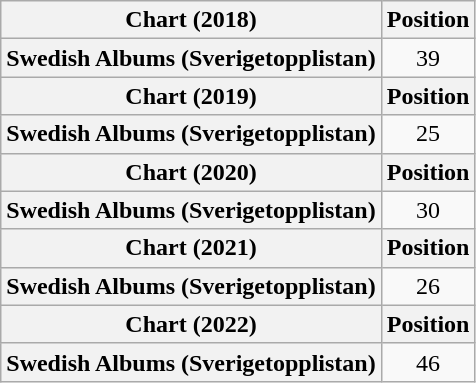<table class="wikitable plainrowheaders" style="text-align:center">
<tr>
<th scope="col">Chart (2018)</th>
<th scope="col">Position</th>
</tr>
<tr>
<th scope="row">Swedish Albums (Sverigetopplistan)</th>
<td>39</td>
</tr>
<tr>
<th scope="col">Chart (2019)</th>
<th scope="col">Position</th>
</tr>
<tr>
<th scope="row">Swedish Albums (Sverigetopplistan)</th>
<td>25</td>
</tr>
<tr>
<th scope="col">Chart (2020)</th>
<th scope="col">Position</th>
</tr>
<tr>
<th scope="row">Swedish Albums (Sverigetopplistan)</th>
<td>30</td>
</tr>
<tr>
<th scope="col">Chart (2021)</th>
<th scope="col">Position</th>
</tr>
<tr>
<th scope="row">Swedish Albums (Sverigetopplistan)</th>
<td>26</td>
</tr>
<tr>
<th scope="col">Chart (2022)</th>
<th scope="col">Position</th>
</tr>
<tr>
<th scope="row">Swedish Albums (Sverigetopplistan)</th>
<td>46</td>
</tr>
</table>
